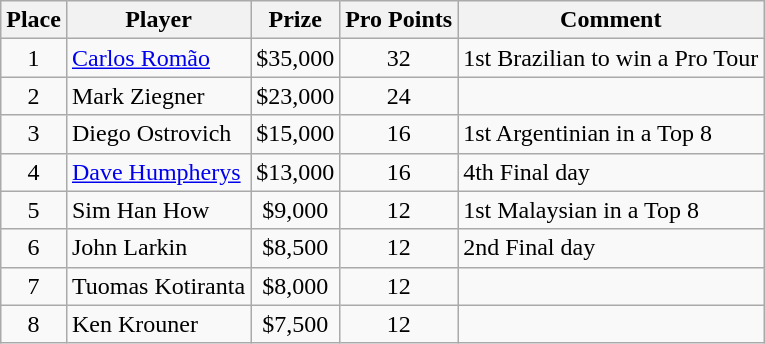<table class="wikitable">
<tr>
<th>Place</th>
<th>Player</th>
<th>Prize</th>
<th>Pro Points</th>
<th>Comment</th>
</tr>
<tr>
<td align=center>1</td>
<td> <a href='#'>Carlos Romão</a></td>
<td align=center>$35,000</td>
<td align=center>32</td>
<td>1st Brazilian to win a Pro Tour</td>
</tr>
<tr>
<td align=center>2</td>
<td> Mark Ziegner</td>
<td align=center>$23,000</td>
<td align=center>24</td>
<td></td>
</tr>
<tr>
<td align=center>3</td>
<td> Diego Ostrovich</td>
<td align=center>$15,000</td>
<td align=center>16</td>
<td>1st Argentinian in a Top 8</td>
</tr>
<tr>
<td align=center>4</td>
<td> <a href='#'>Dave Humpherys</a></td>
<td align=center>$13,000</td>
<td align=center>16</td>
<td>4th Final day</td>
</tr>
<tr>
<td align=center>5</td>
<td> Sim Han How</td>
<td align=center>$9,000</td>
<td align=center>12</td>
<td>1st Malaysian in a Top 8</td>
</tr>
<tr>
<td align=center>6</td>
<td> John Larkin</td>
<td align=center>$8,500</td>
<td align=center>12</td>
<td>2nd Final day</td>
</tr>
<tr>
<td align=center>7</td>
<td> Tuomas Kotiranta</td>
<td align=center>$8,000</td>
<td align=center>12</td>
<td></td>
</tr>
<tr>
<td align=center>8</td>
<td> Ken Krouner</td>
<td align=center>$7,500</td>
<td align=center>12</td>
<td></td>
</tr>
</table>
